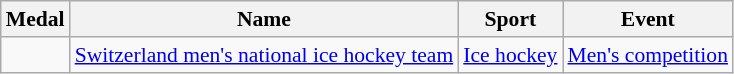<table class="wikitable sortable" style="font-size:90%">
<tr>
<th>Medal</th>
<th>Name</th>
<th>Sport</th>
<th>Event</th>
</tr>
<tr>
<td></td>
<td><a href='#'>Switzerland men's national ice hockey team</a><br></td>
<td><a href='#'>Ice hockey</a></td>
<td><a href='#'>Men's competition</a></td>
</tr>
</table>
